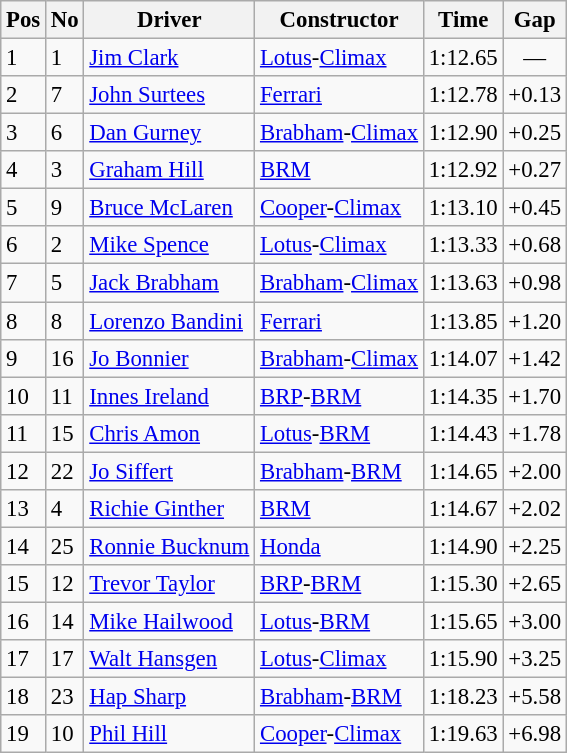<table class="wikitable sortable" style="font-size: 95%">
<tr>
<th>Pos</th>
<th>No</th>
<th>Driver</th>
<th>Constructor</th>
<th>Time</th>
<th>Gap</th>
</tr>
<tr>
<td>1</td>
<td>1</td>
<td> <a href='#'>Jim Clark</a></td>
<td><a href='#'>Lotus</a>-<a href='#'>Climax</a></td>
<td>1:12.65</td>
<td align="center">—</td>
</tr>
<tr>
<td>2</td>
<td>7</td>
<td> <a href='#'>John Surtees</a></td>
<td><a href='#'>Ferrari</a></td>
<td>1:12.78</td>
<td>+0.13</td>
</tr>
<tr>
<td>3</td>
<td>6</td>
<td> <a href='#'>Dan Gurney</a></td>
<td><a href='#'>Brabham</a>-<a href='#'>Climax</a></td>
<td>1:12.90</td>
<td>+0.25</td>
</tr>
<tr>
<td>4</td>
<td>3</td>
<td> <a href='#'>Graham Hill</a></td>
<td><a href='#'>BRM</a></td>
<td>1:12.92</td>
<td>+0.27</td>
</tr>
<tr>
<td>5</td>
<td>9</td>
<td> <a href='#'>Bruce McLaren</a></td>
<td><a href='#'>Cooper</a>-<a href='#'>Climax</a></td>
<td>1:13.10</td>
<td>+0.45</td>
</tr>
<tr>
<td>6</td>
<td>2</td>
<td> <a href='#'>Mike Spence</a></td>
<td><a href='#'>Lotus</a>-<a href='#'>Climax</a></td>
<td>1:13.33</td>
<td>+0.68</td>
</tr>
<tr>
<td>7</td>
<td>5</td>
<td> <a href='#'>Jack Brabham</a></td>
<td><a href='#'>Brabham</a>-<a href='#'>Climax</a></td>
<td>1:13.63</td>
<td>+0.98</td>
</tr>
<tr>
<td>8</td>
<td>8</td>
<td> <a href='#'>Lorenzo Bandini</a></td>
<td><a href='#'>Ferrari</a></td>
<td>1:13.85</td>
<td>+1.20</td>
</tr>
<tr>
<td>9</td>
<td>16</td>
<td> <a href='#'>Jo Bonnier</a></td>
<td><a href='#'>Brabham</a>-<a href='#'>Climax</a></td>
<td>1:14.07</td>
<td>+1.42</td>
</tr>
<tr>
<td>10</td>
<td>11</td>
<td> <a href='#'>Innes Ireland</a></td>
<td><a href='#'>BRP</a>-<a href='#'>BRM</a></td>
<td>1:14.35</td>
<td>+1.70</td>
</tr>
<tr>
<td>11</td>
<td>15</td>
<td> <a href='#'>Chris Amon</a></td>
<td><a href='#'>Lotus</a>-<a href='#'>BRM</a></td>
<td>1:14.43</td>
<td>+1.78</td>
</tr>
<tr>
<td>12</td>
<td>22</td>
<td> <a href='#'>Jo Siffert</a></td>
<td><a href='#'>Brabham</a>-<a href='#'>BRM</a></td>
<td>1:14.65</td>
<td>+2.00</td>
</tr>
<tr>
<td>13</td>
<td>4</td>
<td> <a href='#'>Richie Ginther</a></td>
<td><a href='#'>BRM</a></td>
<td>1:14.67</td>
<td>+2.02</td>
</tr>
<tr>
<td>14</td>
<td>25</td>
<td> <a href='#'>Ronnie Bucknum</a></td>
<td><a href='#'>Honda</a></td>
<td>1:14.90</td>
<td>+2.25</td>
</tr>
<tr>
<td>15</td>
<td>12</td>
<td> <a href='#'>Trevor Taylor</a></td>
<td><a href='#'>BRP</a>-<a href='#'>BRM</a></td>
<td>1:15.30</td>
<td>+2.65</td>
</tr>
<tr>
<td>16</td>
<td>14</td>
<td> <a href='#'>Mike Hailwood</a></td>
<td><a href='#'>Lotus</a>-<a href='#'>BRM</a></td>
<td>1:15.65</td>
<td>+3.00</td>
</tr>
<tr>
<td>17</td>
<td>17</td>
<td> <a href='#'>Walt Hansgen</a></td>
<td><a href='#'>Lotus</a>-<a href='#'>Climax</a></td>
<td>1:15.90</td>
<td>+3.25</td>
</tr>
<tr>
<td>18</td>
<td>23</td>
<td> <a href='#'>Hap Sharp</a></td>
<td><a href='#'>Brabham</a>-<a href='#'>BRM</a></td>
<td>1:18.23</td>
<td>+5.58</td>
</tr>
<tr>
<td>19</td>
<td>10</td>
<td> <a href='#'>Phil Hill</a></td>
<td><a href='#'>Cooper</a>-<a href='#'>Climax</a></td>
<td>1:19.63</td>
<td>+6.98</td>
</tr>
</table>
